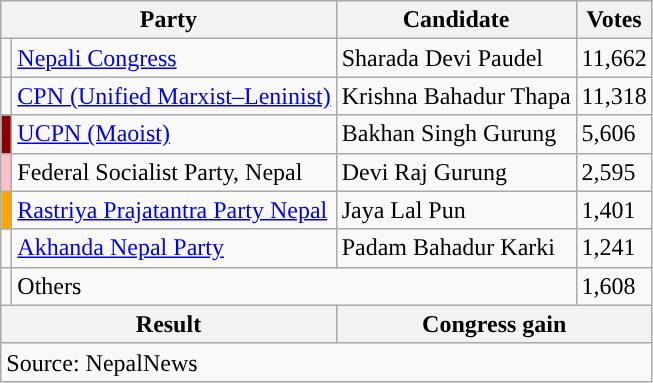<table class="wikitable">
<tr>
<th colspan="2">Party</th>
<th>Candidate</th>
<th>Votes</th>
</tr>
<tr>
<td style="background-color:"></td>
<td><a href='#'>Nepali Congress</a></td>
<td>Sharada Devi Paudel</td>
<td>11,662</td>
</tr>
<tr>
<td style="background-color:"></td>
<td><a href='#'>CPN (Unified Marxist–Leninist)</a></td>
<td>Krishna Bahadur Thapa</td>
<td>11,318</td>
</tr>
<tr>
<td style="background-color:darkred"></td>
<td><a href='#'>UCPN (Maoist)</a></td>
<td>Bakhan Singh Gurung</td>
<td>5,606</td>
</tr>
<tr>
<td style="background-color:pink"></td>
<td>Federal Socialist Party, Nepal</td>
<td>Devi Raj Gurung</td>
<td>2,595</td>
</tr>
<tr>
<td style="background-color:orange"></td>
<td><a href='#'>Rastriya Prajatantra Party Nepal</a></td>
<td>Jaya Lal Pun</td>
<td>1,401</td>
</tr>
<tr>
<td></td>
<td><a href='#'>Akhanda Nepal Party</a></td>
<td>Padam Bahadur Karki</td>
<td>1,241</td>
</tr>
<tr>
<td></td>
<td colspan="2">Others</td>
<td>1,608</td>
</tr>
<tr>
<th colspan="2">Result</th>
<th colspan="2">Congress gain</th>
</tr>
<tr>
<td colspan="4">Source: NepalNews</td>
</tr>
</table>
